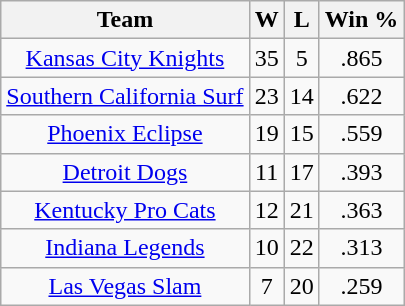<table class="wikitable">
<tr>
<th bgcolor="#DDDDFF">Team</th>
<th bgcolor="#DDDDFF">W</th>
<th bgcolor="#DDDDFF">L</th>
<th bgcolor="#DDDDFF">Win %</th>
</tr>
<tr>
<td align=center><a href='#'>Kansas City Knights</a></td>
<td align=center>35</td>
<td align=center>5</td>
<td align=center>.865</td>
</tr>
<tr>
<td align=center><a href='#'>Southern California Surf</a></td>
<td align=center>23</td>
<td align=center>14</td>
<td align=center>.622</td>
</tr>
<tr>
<td align=center><a href='#'>Phoenix Eclipse</a></td>
<td align=center>19</td>
<td align=center>15</td>
<td align=center>.559</td>
</tr>
<tr>
<td align=center><a href='#'>Detroit Dogs</a></td>
<td align=center>11</td>
<td align=center>17</td>
<td align=center>.393</td>
</tr>
<tr>
<td align=center><a href='#'>Kentucky Pro Cats</a></td>
<td align=center>12</td>
<td align=center>21</td>
<td align=center>.363</td>
</tr>
<tr>
<td align=center><a href='#'>Indiana Legends</a></td>
<td align=center>10</td>
<td align=center>22</td>
<td align=center>.313</td>
</tr>
<tr>
<td align=center><a href='#'>Las Vegas Slam</a></td>
<td align=center>7</td>
<td align=center>20</td>
<td align=center>.259</td>
</tr>
</table>
